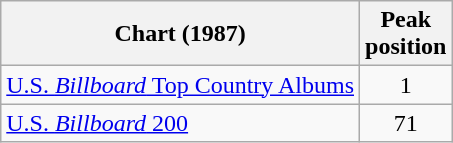<table class="wikitable">
<tr>
<th>Chart (1987)</th>
<th>Peak<br>position</th>
</tr>
<tr>
<td><a href='#'>U.S. <em>Billboard</em> Top Country Albums</a></td>
<td align="center">1</td>
</tr>
<tr>
<td><a href='#'>U.S. <em>Billboard</em> 200</a></td>
<td align="center">71</td>
</tr>
</table>
